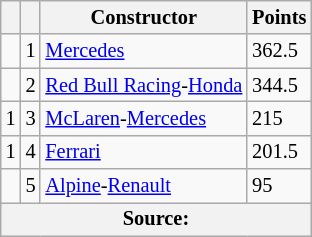<table class="wikitable" style="font-size: 85%;">
<tr>
<th scope="col"></th>
<th scope="col"></th>
<th scope="col">Constructor</th>
<th scope="col">Points</th>
</tr>
<tr>
<td align="left"></td>
<td align="center">1</td>
<td> <a href='#'>Mercedes</a></td>
<td align="left">362.5</td>
</tr>
<tr>
<td align="left"></td>
<td align="center">2</td>
<td> <a href='#'>Red Bull Racing</a>-<a href='#'>Honda</a></td>
<td align="left">344.5</td>
</tr>
<tr>
<td align="left"> 1</td>
<td align="center">3</td>
<td> <a href='#'>McLaren</a>-<a href='#'>Mercedes</a></td>
<td align="left">215</td>
</tr>
<tr>
<td align="left"> 1</td>
<td align="center">4</td>
<td> <a href='#'>Ferrari</a></td>
<td align="left">201.5</td>
</tr>
<tr>
<td align="left"></td>
<td align="center">5</td>
<td> <a href='#'>Alpine</a>-<a href='#'>Renault</a></td>
<td align="left">95</td>
</tr>
<tr>
<th colspan=4>Source:</th>
</tr>
</table>
